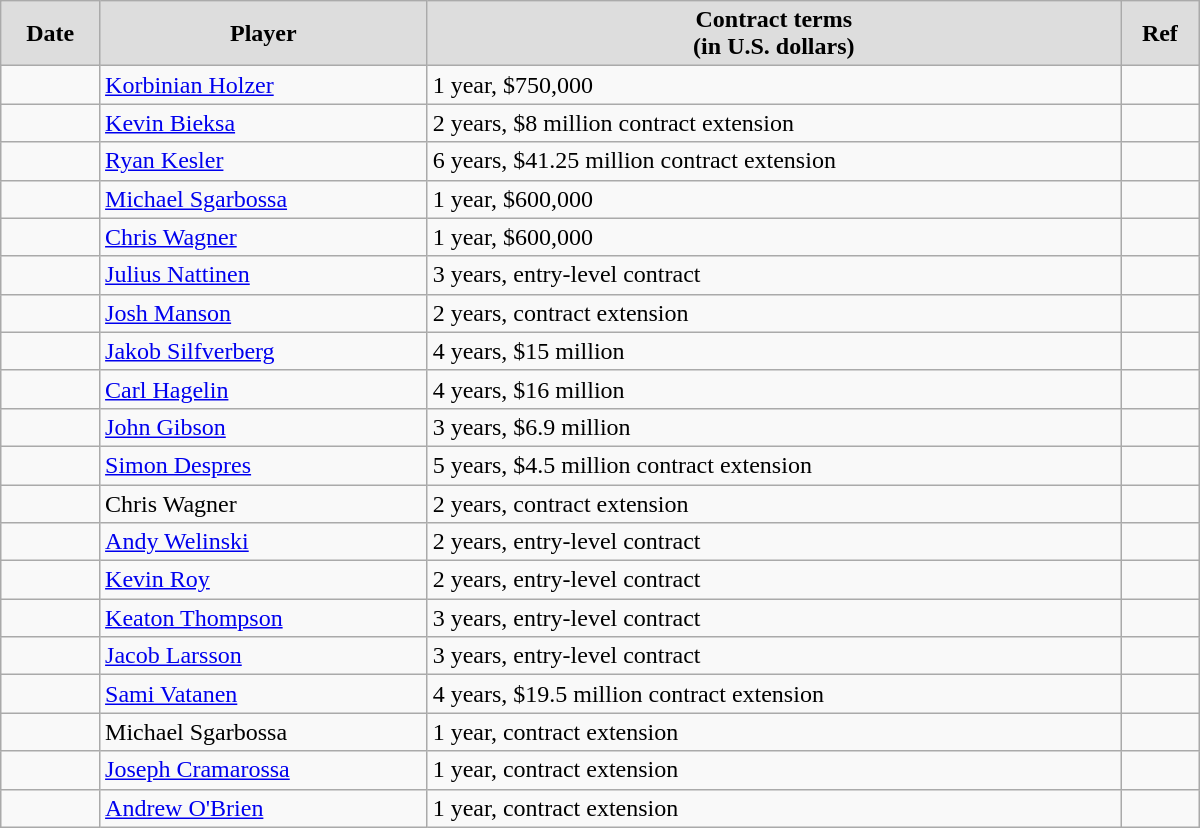<table class="wikitable" style="border-collapse: collapse; width: 50em; padding: 3;">
<tr align="center" bgcolor="#dddddd">
<td><strong>Date</strong></td>
<td><strong>Player</strong></td>
<td><strong>Contract terms</strong><br><strong>(in U.S. dollars)</strong></td>
<td><strong>Ref</strong></td>
</tr>
<tr>
<td></td>
<td><a href='#'>Korbinian Holzer</a></td>
<td>1 year, $750,000</td>
<td></td>
</tr>
<tr>
<td></td>
<td><a href='#'>Kevin Bieksa</a></td>
<td>2 years, $8 million contract extension</td>
<td></td>
</tr>
<tr>
<td></td>
<td><a href='#'>Ryan Kesler</a></td>
<td>6 years, $41.25 million contract extension</td>
<td></td>
</tr>
<tr>
<td></td>
<td><a href='#'>Michael Sgarbossa</a></td>
<td>1 year, $600,000</td>
<td></td>
</tr>
<tr>
<td></td>
<td><a href='#'>Chris Wagner</a></td>
<td>1 year, $600,000</td>
<td></td>
</tr>
<tr>
<td></td>
<td><a href='#'>Julius Nattinen</a></td>
<td>3 years, entry-level contract</td>
<td></td>
</tr>
<tr>
<td></td>
<td><a href='#'>Josh Manson</a></td>
<td>2 years, contract extension</td>
<td></td>
</tr>
<tr>
<td></td>
<td><a href='#'>Jakob Silfverberg</a></td>
<td>4 years, $15 million</td>
<td></td>
</tr>
<tr>
<td></td>
<td><a href='#'>Carl Hagelin</a></td>
<td>4 years, $16 million</td>
<td></td>
</tr>
<tr>
<td></td>
<td><a href='#'>John Gibson</a></td>
<td>3 years, $6.9 million</td>
<td></td>
</tr>
<tr>
<td></td>
<td><a href='#'>Simon Despres</a></td>
<td>5 years, $4.5 million contract extension</td>
<td></td>
</tr>
<tr>
<td></td>
<td>Chris Wagner</td>
<td>2 years, contract extension</td>
<td></td>
</tr>
<tr>
<td></td>
<td><a href='#'>Andy Welinski</a></td>
<td>2 years, entry-level contract</td>
<td></td>
</tr>
<tr>
<td></td>
<td><a href='#'>Kevin Roy</a></td>
<td>2 years, entry-level contract</td>
<td></td>
</tr>
<tr>
<td></td>
<td><a href='#'>Keaton Thompson</a></td>
<td>3 years, entry-level contract</td>
<td></td>
</tr>
<tr>
<td></td>
<td><a href='#'>Jacob Larsson</a></td>
<td>3 years, entry-level contract</td>
<td></td>
</tr>
<tr>
<td></td>
<td><a href='#'>Sami Vatanen</a></td>
<td>4 years, $19.5 million contract extension</td>
<td></td>
</tr>
<tr>
<td></td>
<td>Michael Sgarbossa</td>
<td>1 year, contract extension</td>
<td></td>
</tr>
<tr>
<td></td>
<td><a href='#'>Joseph Cramarossa</a></td>
<td>1 year, contract extension</td>
<td></td>
</tr>
<tr>
<td></td>
<td><a href='#'>Andrew O'Brien</a></td>
<td>1 year, contract extension</td>
<td></td>
</tr>
</table>
